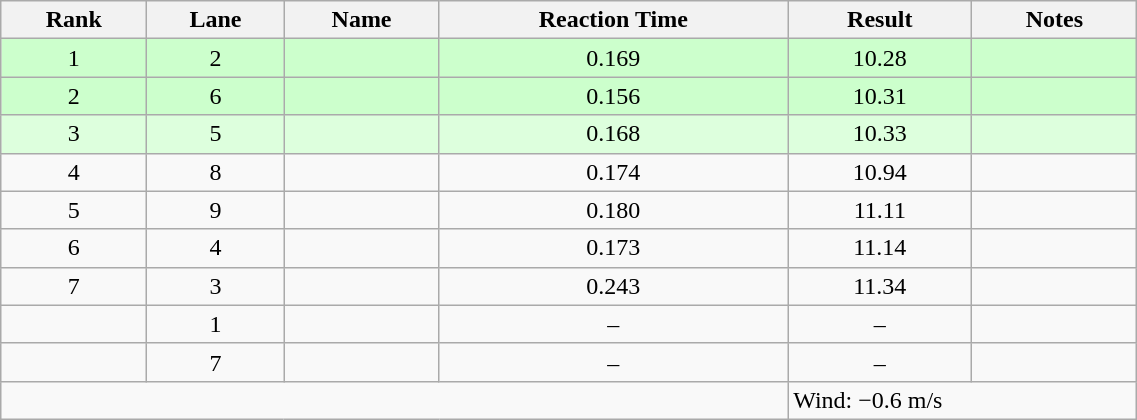<table class="wikitable" style="text-align:center;width: 60%">
<tr>
<th>Rank</th>
<th>Lane</th>
<th>Name</th>
<th>Reaction Time</th>
<th>Result</th>
<th>Notes</th>
</tr>
<tr bgcolor=ccffcc>
<td>1</td>
<td>2</td>
<td align="left"></td>
<td>0.169</td>
<td>10.28</td>
<td></td>
</tr>
<tr bgcolor=ccffcc>
<td>2</td>
<td>6</td>
<td align="left"></td>
<td>0.156</td>
<td>10.31</td>
<td></td>
</tr>
<tr bgcolor=ddffdd>
<td>3</td>
<td>5</td>
<td align="left"></td>
<td>0.168</td>
<td>10.33</td>
<td></td>
</tr>
<tr>
<td>4</td>
<td>8</td>
<td align="left"></td>
<td>0.174</td>
<td>10.94</td>
<td></td>
</tr>
<tr>
<td>5</td>
<td>9</td>
<td align="left"></td>
<td>0.180</td>
<td>11.11</td>
<td></td>
</tr>
<tr>
<td>6</td>
<td>4</td>
<td align="left"></td>
<td>0.173</td>
<td>11.14</td>
<td></td>
</tr>
<tr>
<td>7</td>
<td>3</td>
<td align="left"></td>
<td>0.243</td>
<td>11.34</td>
<td></td>
</tr>
<tr>
<td></td>
<td>1</td>
<td align="left"></td>
<td>–</td>
<td>–</td>
<td></td>
</tr>
<tr>
<td></td>
<td>7</td>
<td align="left"></td>
<td>–</td>
<td>–</td>
<td></td>
</tr>
<tr class="sortbottom">
<td colspan=4></td>
<td colspan="2" style="text-align:left;">Wind: −0.6 m/s</td>
</tr>
</table>
